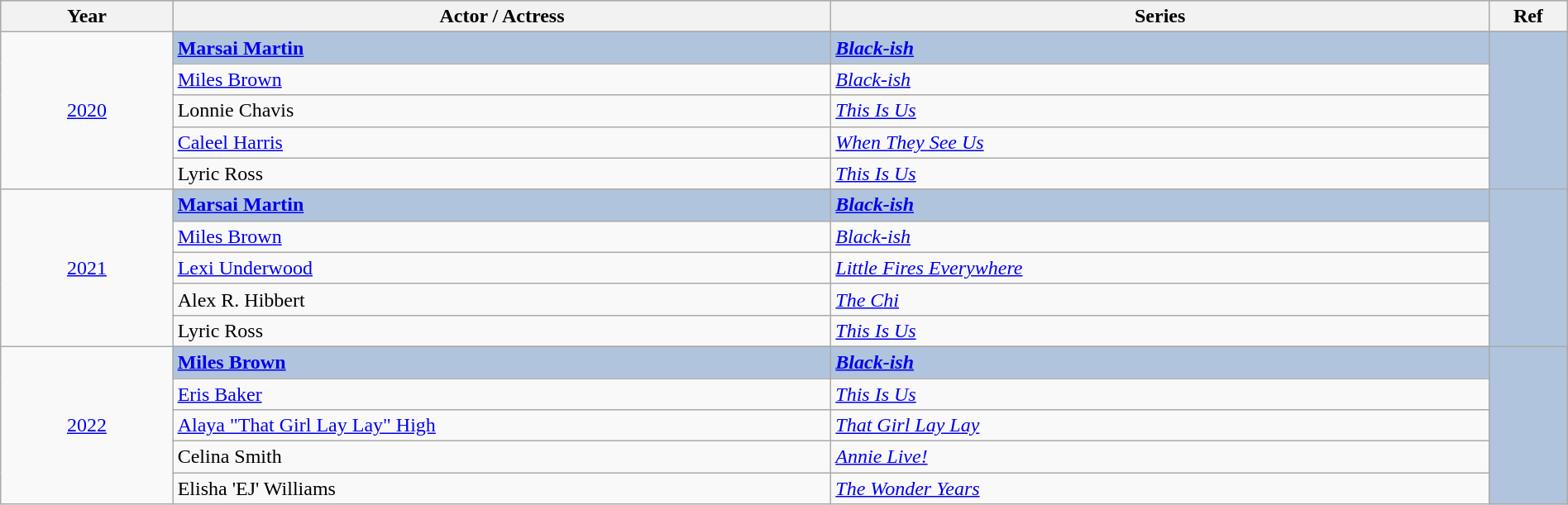<table class="wikitable" style="width:100%;">
<tr style="background:#bebebe;">
<th style="width:11%;">Year</th>
<th style="width:42%;">Actor / Actress</th>
<th style="width:42%;">Series</th>
<th style="width:5%;">Ref</th>
</tr>
<tr>
<td rowspan="6" align="center"><a href='#'>2020</a></td>
</tr>
<tr style="background:#B0C4DE">
<td><strong><a href='#'>Marsai Martin</a></strong></td>
<td><strong><em><a href='#'>Black-ish</a></em></strong></td>
<td rowspan="6" align="center"></td>
</tr>
<tr>
<td><a href='#'>Miles Brown</a></td>
<td><em><a href='#'>Black-ish</a></em></td>
</tr>
<tr>
<td>Lonnie Chavis</td>
<td><em><a href='#'>This Is Us</a></em></td>
</tr>
<tr>
<td><a href='#'>Caleel Harris</a></td>
<td><em><a href='#'>When They See Us</a></em></td>
</tr>
<tr>
<td>Lyric Ross</td>
<td><em><a href='#'>This Is Us</a></em></td>
</tr>
<tr>
<td rowspan="6" align="center"><a href='#'>2021</a></td>
</tr>
<tr style="background:#B0C4DE">
<td><strong><a href='#'>Marsai Martin</a></strong></td>
<td><strong><em><a href='#'>Black-ish</a></em></strong></td>
<td rowspan="6" align="center"></td>
</tr>
<tr>
<td><a href='#'>Miles Brown</a></td>
<td><em><a href='#'>Black-ish</a></em></td>
</tr>
<tr>
<td><a href='#'>Lexi Underwood</a></td>
<td><em><a href='#'>Little Fires Everywhere</a></em></td>
</tr>
<tr>
<td>Alex R. Hibbert</td>
<td><em><a href='#'>The Chi</a></em></td>
</tr>
<tr>
<td>Lyric Ross</td>
<td><em><a href='#'>This Is Us</a></em></td>
</tr>
<tr>
<td rowspan="6" align="center"><a href='#'>2022</a></td>
</tr>
<tr style="background:#B0C4DE">
<td><strong><a href='#'>Miles Brown</a></strong></td>
<td><strong><em><a href='#'>Black-ish</a></em></strong></td>
<td rowspan="6" align="center"></td>
</tr>
<tr>
<td><a href='#'>Eris Baker</a></td>
<td><em><a href='#'>This Is Us</a></em></td>
</tr>
<tr>
<td><a href='#'>Alaya "That Girl Lay Lay" High</a></td>
<td><em><a href='#'>That Girl Lay Lay</a></em></td>
</tr>
<tr>
<td>Celina Smith</td>
<td><em><a href='#'>Annie Live!</a></em></td>
</tr>
<tr>
<td>Elisha 'EJ' Williams</td>
<td><em><a href='#'>The Wonder Years</a></em></td>
</tr>
</table>
